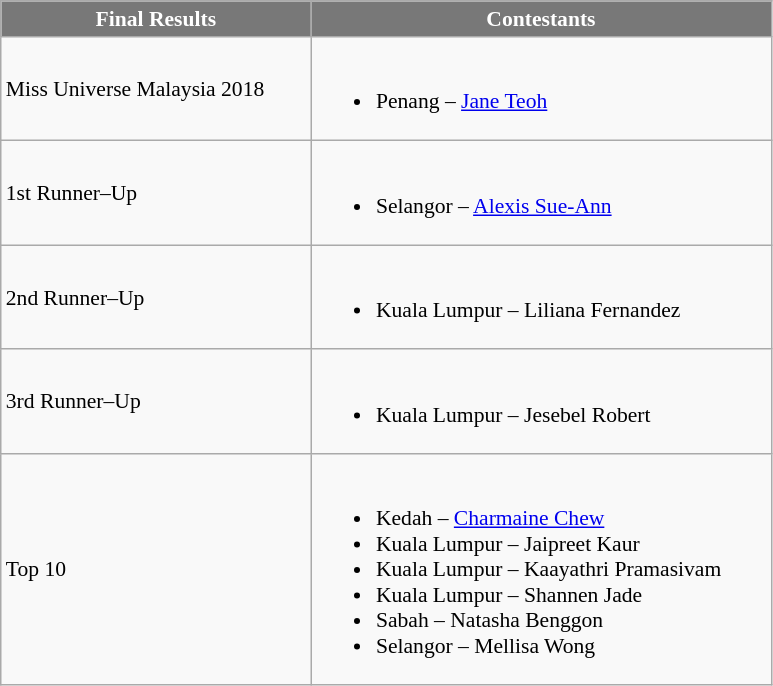<table class="wikitable sortable" style="font-size:90%;">
<tr>
<th style="width:200px;background-color:#787878;color:#FFFFFF;">Final Results</th>
<th style="width:300px;background-color:#787878;color:#FFFFFF;">Contestants</th>
</tr>
<tr>
<td>Miss Universe Malaysia 2018</td>
<td><br><ul><li>Penang – <a href='#'>Jane Teoh</a></li></ul></td>
</tr>
<tr>
<td>1st Runner–Up</td>
<td><br><ul><li>Selangor – <a href='#'>Alexis Sue-Ann</a></li></ul></td>
</tr>
<tr>
<td>2nd Runner–Up</td>
<td><br><ul><li>Kuala Lumpur – Liliana Fernandez</li></ul></td>
</tr>
<tr>
<td>3rd Runner–Up</td>
<td><br><ul><li>Kuala Lumpur – Jesebel Robert</li></ul></td>
</tr>
<tr>
<td>Top 10</td>
<td><br><ul><li>Kedah – <a href='#'>Charmaine Chew</a></li><li>Kuala Lumpur – Jaipreet Kaur</li><li>Kuala Lumpur – Kaayathri Pramasivam</li><li>Kuala Lumpur – Shannen Jade</li><li>Sabah – Natasha Benggon</li><li>Selangor – Mellisa Wong</li></ul></td>
</tr>
</table>
